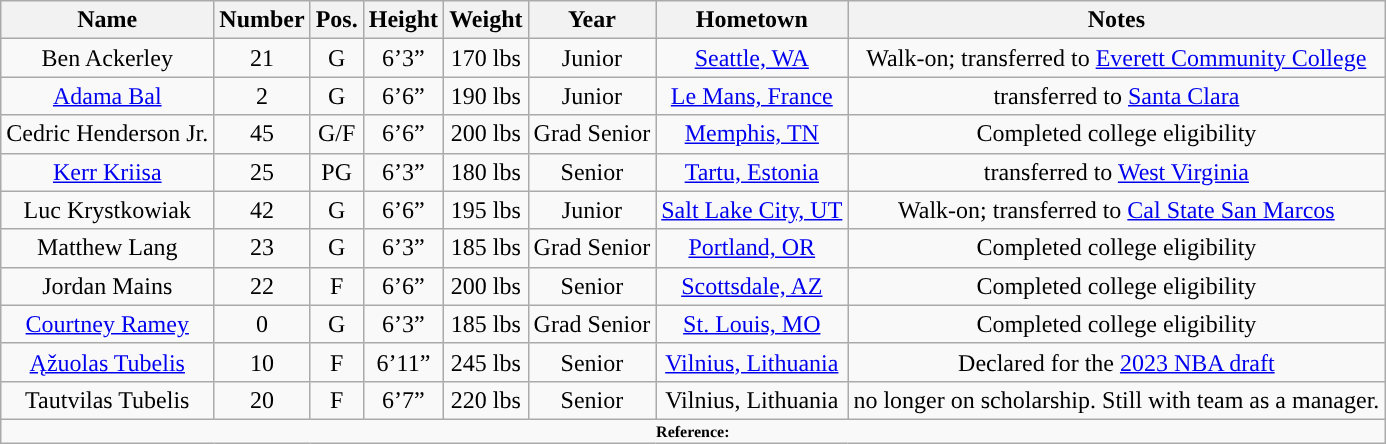<table class="wikitable sortable" style="text-align: center">
<tr align=center>
<th>Name</th>
<th>Number</th>
<th>Pos.</th>
<th>Height</th>
<th>Weight</th>
<th>Year</th>
<th>Hometown</th>
<th>Notes</th>
</tr>
<tr>
<td>Ben Ackerley</td>
<td>21</td>
<td>G</td>
<td>6’3”</td>
<td>170 lbs</td>
<td>Junior</td>
<td><a href='#'>Seattle, WA</a></td>
<td>Walk-on; transferred to <a href='#'>Everett Community College</a></td>
</tr>
<tr>
<td><a href='#'>Adama Bal</a></td>
<td>2</td>
<td>G</td>
<td>6’6”</td>
<td>190 lbs</td>
<td>Junior</td>
<td><a href='#'>Le Mans, France</a></td>
<td>transferred to <a href='#'>Santa Clara</a></td>
</tr>
<tr>
<td>Cedric Henderson Jr.</td>
<td>45</td>
<td>G/F</td>
<td>6’6”</td>
<td>200 lbs</td>
<td>Grad Senior</td>
<td><a href='#'>Memphis, TN</a></td>
<td>Completed college eligibility</td>
</tr>
<tr>
<td><a href='#'>Kerr Kriisa</a></td>
<td>25</td>
<td>PG</td>
<td>6’3”</td>
<td>180 lbs</td>
<td>Senior</td>
<td><a href='#'>Tartu, Estonia</a></td>
<td>transferred to <a href='#'>West Virginia</a></td>
</tr>
<tr>
<td>Luc Krystkowiak</td>
<td>42</td>
<td>G</td>
<td>6’6”</td>
<td>195 lbs</td>
<td>Junior</td>
<td><a href='#'>Salt Lake City, UT</a></td>
<td>Walk-on; transferred to <a href='#'>Cal State San Marcos</a></td>
</tr>
<tr>
<td>Matthew Lang</td>
<td>23</td>
<td>G</td>
<td>6’3”</td>
<td>185 lbs</td>
<td>Grad Senior</td>
<td><a href='#'>Portland, OR</a></td>
<td>Completed college eligibility</td>
</tr>
<tr>
<td>Jordan Mains</td>
<td>22</td>
<td>F</td>
<td>6’6”</td>
<td>200 lbs</td>
<td>Senior</td>
<td><a href='#'>Scottsdale, AZ</a></td>
<td>Completed college eligibility</td>
</tr>
<tr>
<td><a href='#'>Courtney Ramey</a></td>
<td>0</td>
<td>G</td>
<td>6’3”</td>
<td>185 lbs</td>
<td>Grad Senior</td>
<td><a href='#'>St. Louis, MO</a></td>
<td>Completed college eligibility</td>
</tr>
<tr>
<td><a href='#'>Ąžuolas Tubelis</a></td>
<td>10</td>
<td>F</td>
<td>6’11”</td>
<td>245 lbs</td>
<td>Senior</td>
<td><a href='#'>Vilnius, Lithuania</a></td>
<td>Declared for the <a href='#'>2023 NBA draft</a></td>
</tr>
<tr>
<td>Tautvilas Tubelis</td>
<td>20</td>
<td>F</td>
<td>6’7”</td>
<td>220 lbs</td>
<td>Senior</td>
<td>Vilnius, Lithuania</td>
<td>no longer on scholarship. Still with team as a manager.</td>
</tr>
<tr>
<td colspan="8" style="font-size:8pt; text-align:center;"><strong>Reference:</strong></td>
</tr>
</table>
